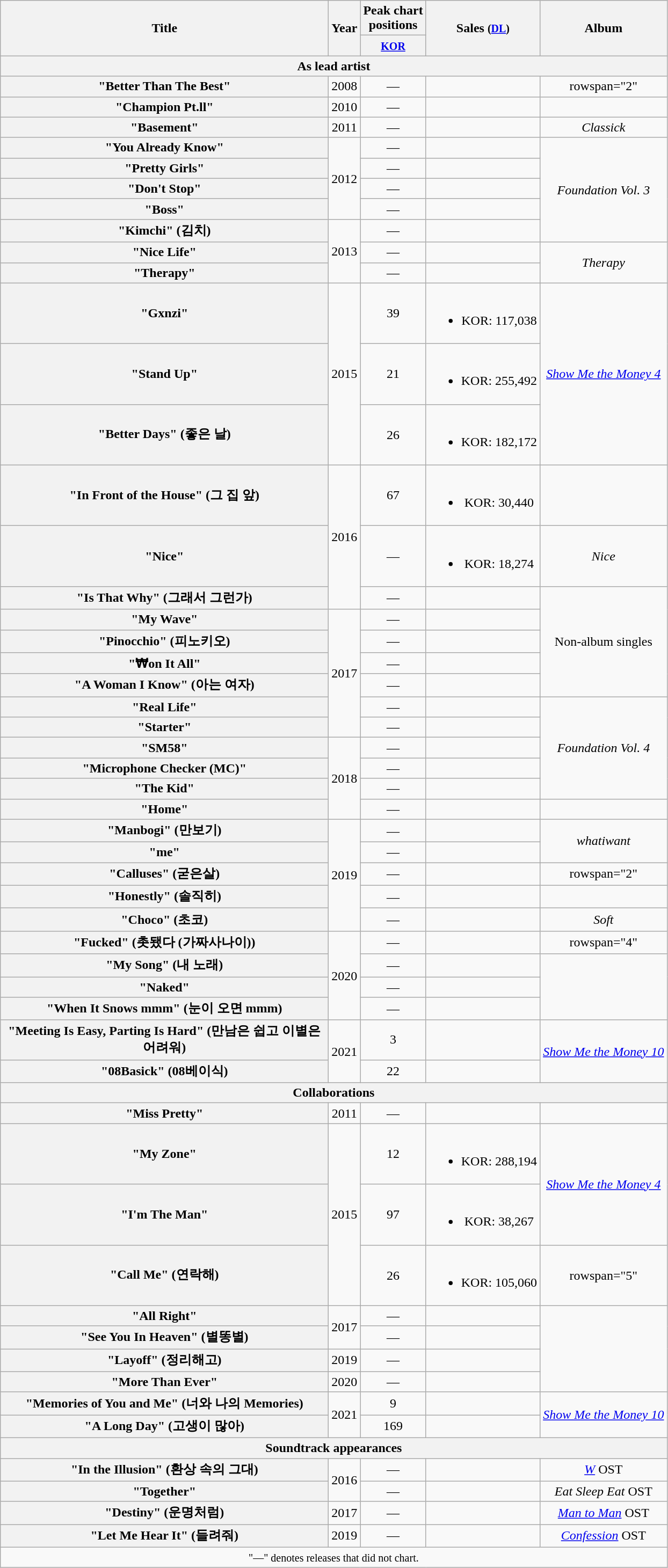<table class="wikitable plainrowheaders" style="text-align:center;">
<tr>
<th scope="col" rowspan="2" style="width:25em;">Title</th>
<th scope="col" rowspan="2">Year</th>
<th scope="col" colspan="1">Peak chart <br> positions</th>
<th scope="col" rowspan="2">Sales <small>(<a href='#'>DL</a>)</small></th>
<th scope="col" rowspan="2">Album</th>
</tr>
<tr>
<th><small><a href='#'>KOR</a></small><br></th>
</tr>
<tr>
<th scope="col" colspan="5">As lead artist</th>
</tr>
<tr>
<th scope="row">"Better Than The Best"</th>
<td>2008</td>
<td>—</td>
<td></td>
<td>rowspan="2" </td>
</tr>
<tr>
<th scope="row">"Champion Pt.ll" </th>
<td>2010</td>
<td>—</td>
<td></td>
</tr>
<tr>
<th scope="row">"Basement"</th>
<td>2011</td>
<td>—</td>
<td></td>
<td><em>Classick</em></td>
</tr>
<tr>
<th scope="row">"You Already Know"</th>
<td rowspan="4">2012</td>
<td>—</td>
<td></td>
<td rowspan="5"><em>Foundation Vol. 3</em></td>
</tr>
<tr>
<th scope="row">"Pretty Girls" </th>
<td>—</td>
<td></td>
</tr>
<tr>
<th scope="row">"Don't Stop"</th>
<td>—</td>
<td></td>
</tr>
<tr>
<th scope="row">"Boss"</th>
<td>—</td>
<td></td>
</tr>
<tr>
<th scope="row">"Kimchi" (김치)</th>
<td rowspan="3">2013</td>
<td>—</td>
<td></td>
</tr>
<tr>
<th scope="row">"Nice Life" </th>
<td>—</td>
<td></td>
<td rowspan="2"><em>Therapy</em></td>
</tr>
<tr>
<th scope="row">"Therapy" </th>
<td>—</td>
<td></td>
</tr>
<tr>
<th scope="row">"Gxnzi" </th>
<td rowspan="3">2015</td>
<td>39</td>
<td><br><ul><li>KOR: 117,038</li></ul></td>
<td rowspan="3"><em><a href='#'>Show Me the Money 4</a></em></td>
</tr>
<tr>
<th scope="row">"Stand Up" </th>
<td>21</td>
<td><br><ul><li>KOR: 255,492</li></ul></td>
</tr>
<tr>
<th scope="row">"Better Days" (좋은 날) </th>
<td>26</td>
<td><br><ul><li>KOR: 182,172</li></ul></td>
</tr>
<tr>
<th scope="row">"In Front of the House" (그 집 앞) </th>
<td rowspan="3">2016</td>
<td>67</td>
<td><br><ul><li>KOR: 30,440</li></ul></td>
<td></td>
</tr>
<tr>
<th scope="row">"Nice" </th>
<td>—</td>
<td><br><ul><li>KOR: 18,274</li></ul></td>
<td><em>Nice</em></td>
</tr>
<tr>
<th scope="row">"Is That Why" (그래서 그런가) </th>
<td>—</td>
<td></td>
<td rowspan="5">Non-album singles</td>
</tr>
<tr>
<th scope="row">"My Wave" </th>
<td rowspan="6">2017</td>
<td>—</td>
<td></td>
</tr>
<tr>
<th scope="row">"Pinocchio" (피노키오) </th>
<td>—</td>
<td></td>
</tr>
<tr>
<th scope="row">"₩on It All" </th>
<td>—</td>
<td></td>
</tr>
<tr>
<th scope="row">"A Woman I Know" (아는 여자) </th>
<td>—</td>
<td></td>
</tr>
<tr>
<th scope="row">"Real Life" </th>
<td>—</td>
<td></td>
<td rowspan="5"><em>Foundation Vol. 4</em></td>
</tr>
<tr>
<th scope="row">"Starter"</th>
<td>—</td>
<td></td>
</tr>
<tr>
<th scope="row">"SM58" </th>
<td rowspan="4">2018</td>
<td>—</td>
<td></td>
</tr>
<tr>
<th scope="row">"Microphone Checker (MC)" </th>
<td>—</td>
<td></td>
</tr>
<tr>
<th scope="row">"The Kid"</th>
<td>—</td>
<td></td>
</tr>
<tr>
<th scope="row">"Home" </th>
<td>—</td>
<td></td>
<td></td>
</tr>
<tr>
<th scope="row">"Manbogi" (만보기) </th>
<td rowspan="5">2019</td>
<td>—</td>
<td></td>
<td rowspan="2"><em>whatiwant</em></td>
</tr>
<tr>
<th scope="row">"me" </th>
<td>—</td>
<td></td>
</tr>
<tr>
<th scope="row">"Calluses" (굳은살) </th>
<td>—</td>
<td></td>
<td>rowspan="2" </td>
</tr>
<tr>
<th scope="row">"Honestly" (솔직히) </th>
<td>—</td>
<td></td>
</tr>
<tr>
<th scope="row">"Choco" (초코) </th>
<td>—</td>
<td></td>
<td><em>Soft</em></td>
</tr>
<tr>
<th scope="row">"Fucked" (촛됐다 (가짜사나이))</th>
<td rowspan="4">2020</td>
<td>—</td>
<td></td>
<td>rowspan="4" </td>
</tr>
<tr>
<th scope="row">"My Song" (내 노래)</th>
<td>—</td>
<td></td>
</tr>
<tr>
<th scope="row">"Naked"</th>
<td>—</td>
<td></td>
</tr>
<tr>
<th scope="row">"When It Snows mmm" (눈이 오면 mmm) </th>
<td>—</td>
<td></td>
</tr>
<tr>
<th scope="row">"Meeting Is Easy, Parting Is Hard" (만남은 쉽고 이별은 어려워) </th>
<td rowspan="2">2021</td>
<td>3</td>
<td></td>
<td rowspan="2"><em><a href='#'>Show Me the Money 10</a></em></td>
</tr>
<tr>
<th scope="row">"08Basick" (08베이식) </th>
<td>22</td>
<td></td>
</tr>
<tr>
<th scope="col" colspan="5">Collaborations</th>
</tr>
<tr>
<th scope="row">"Miss Pretty" </th>
<td>2011</td>
<td>—</td>
<td></td>
<td></td>
</tr>
<tr>
<th scope="row">"My Zone" </th>
<td rowspan="3">2015</td>
<td>12</td>
<td><br><ul><li>KOR: 288,194</li></ul></td>
<td rowspan="2"><em><a href='#'>Show Me the Money 4</a></em></td>
</tr>
<tr>
<th scope="row">"I'm The Man" </th>
<td>97</td>
<td><br><ul><li>KOR: 38,267</li></ul></td>
</tr>
<tr>
<th scope="row">"Call Me" (연락해) </th>
<td>26</td>
<td><br><ul><li>KOR: 105,060</li></ul></td>
<td>rowspan="5" </td>
</tr>
<tr>
<th scope="row">"All Right" </th>
<td rowspan="2">2017</td>
<td>—</td>
<td></td>
</tr>
<tr>
<th scope="row">"See You In Heaven" (별똥별) </th>
<td>—</td>
<td></td>
</tr>
<tr>
<th scope="row">"Layoff" (정리해고) </th>
<td>2019</td>
<td>—</td>
<td></td>
</tr>
<tr>
<th scope="row">"More Than Ever" </th>
<td>2020</td>
<td>—</td>
<td></td>
</tr>
<tr>
<th scope="row">"Memories of You and Me" (너와 나의 Memories) </th>
<td rowspan="2">2021</td>
<td>9</td>
<td></td>
<td rowspan="2"><em><a href='#'>Show Me the Money 10</a></em></td>
</tr>
<tr>
<th scope="row">"A Long Day" (고생이 많아) </th>
<td>169</td>
<td></td>
</tr>
<tr>
<th scope="col" colspan="5">Soundtrack appearances</th>
</tr>
<tr>
<th scope="row">"In the Illusion" (환상 속의 그대)</th>
<td rowspan="2">2016</td>
<td>—</td>
<td></td>
<td><em><a href='#'>W</a></em> OST</td>
</tr>
<tr>
<th scope="row">"Together" </th>
<td>—</td>
<td></td>
<td><em>Eat Sleep Eat</em> OST</td>
</tr>
<tr>
<th scope="row">"Destiny" (운명처럼) </th>
<td>2017</td>
<td>—</td>
<td></td>
<td><em><a href='#'>Man to Man</a></em> OST</td>
</tr>
<tr>
<th scope="row">"Let Me Hear It" (들려줘) </th>
<td>2019</td>
<td>—</td>
<td></td>
<td><em><a href='#'>Confession</a></em> OST</td>
</tr>
<tr>
<td colspan="5" align="center"><small>"—" denotes releases that did not chart.</small></td>
</tr>
</table>
